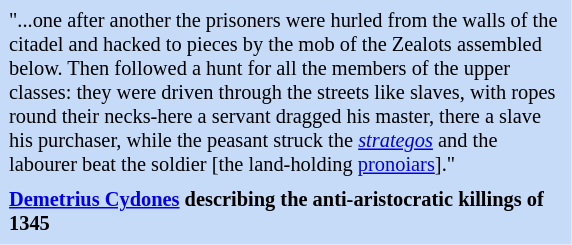<table class="toccolours" style="float: right; margin-left: 1em; margin-right: 2em; font-size: 85%; background:#c6dbf7; color:black; width:28em; max-width: 40%;" cellspacing="5">
<tr>
<td style="text-align: left;">"...one after another the prisoners were hurled from the walls of the citadel and hacked to pieces by the mob of the Zealots assembled below. Then followed a hunt for all the members of the upper classes: they were driven through the streets like slaves, with ropes round their necks-here a servant dragged his master, there a slave his purchaser, while the peasant struck the <em><a href='#'>strategos</a></em> and the labourer beat the soldier [the land-holding <a href='#'>pronoiars</a>]."</td>
</tr>
<tr>
<td style="text-align: left;"><strong><a href='#'>Demetrius Cydones</a> describing the anti-aristocratic killings of 1345</strong></td>
</tr>
</table>
